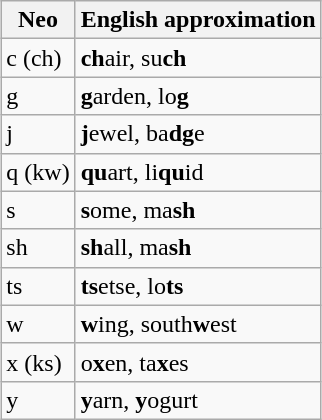<table class="wikitable" style="margin-left: auto; margin-right: auto; border: none;">
<tr>
<th>Neo</th>
<th>English approximation</th>
</tr>
<tr>
<td>c (ch)</td>
<td><strong>ch</strong>air, su<strong>ch</strong></td>
</tr>
<tr>
<td>g</td>
<td><strong>g</strong>arden, lo<strong>g</strong></td>
</tr>
<tr>
<td>j</td>
<td><strong>j</strong>ewel, ba<strong>dg</strong>e</td>
</tr>
<tr>
<td>q (kw)</td>
<td><strong>qu</strong>art, li<strong>qu</strong>id</td>
</tr>
<tr>
<td>s</td>
<td><strong>s</strong>ome, ma<strong>sh</strong></td>
</tr>
<tr>
<td>sh</td>
<td><strong>sh</strong>all, ma<strong>sh</strong></td>
</tr>
<tr>
<td>ts</td>
<td><strong>ts</strong>etse, lo<strong>ts</strong></td>
</tr>
<tr>
<td>w</td>
<td><strong>w</strong>ing, south<strong>w</strong>est</td>
</tr>
<tr>
<td>x (ks)</td>
<td>o<strong>x</strong>en, ta<strong>x</strong>es</td>
</tr>
<tr>
<td>y</td>
<td><strong>y</strong>arn, <strong>y</strong>ogurt</td>
</tr>
</table>
